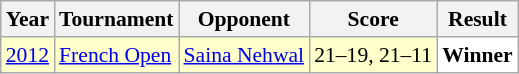<table class="sortable wikitable" style="font-size: 90%;">
<tr>
<th>Year</th>
<th>Tournament</th>
<th>Opponent</th>
<th>Score</th>
<th>Result</th>
</tr>
<tr style="background:#FFFFCC">
<td align="center"><a href='#'>2012</a></td>
<td align="left"><a href='#'>French Open</a></td>
<td align="left"> <a href='#'>Saina Nehwal</a></td>
<td align="left">21–19, 21–11</td>
<td style="text-align:left; background:white"> <strong>Winner</strong></td>
</tr>
</table>
